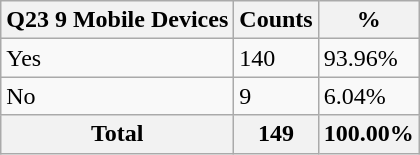<table class="wikitable sortable">
<tr>
<th>Q23 9 Mobile Devices</th>
<th>Counts</th>
<th>%</th>
</tr>
<tr>
<td>Yes</td>
<td>140</td>
<td>93.96%</td>
</tr>
<tr>
<td>No</td>
<td>9</td>
<td>6.04%</td>
</tr>
<tr>
<th>Total</th>
<th>149</th>
<th>100.00%</th>
</tr>
</table>
